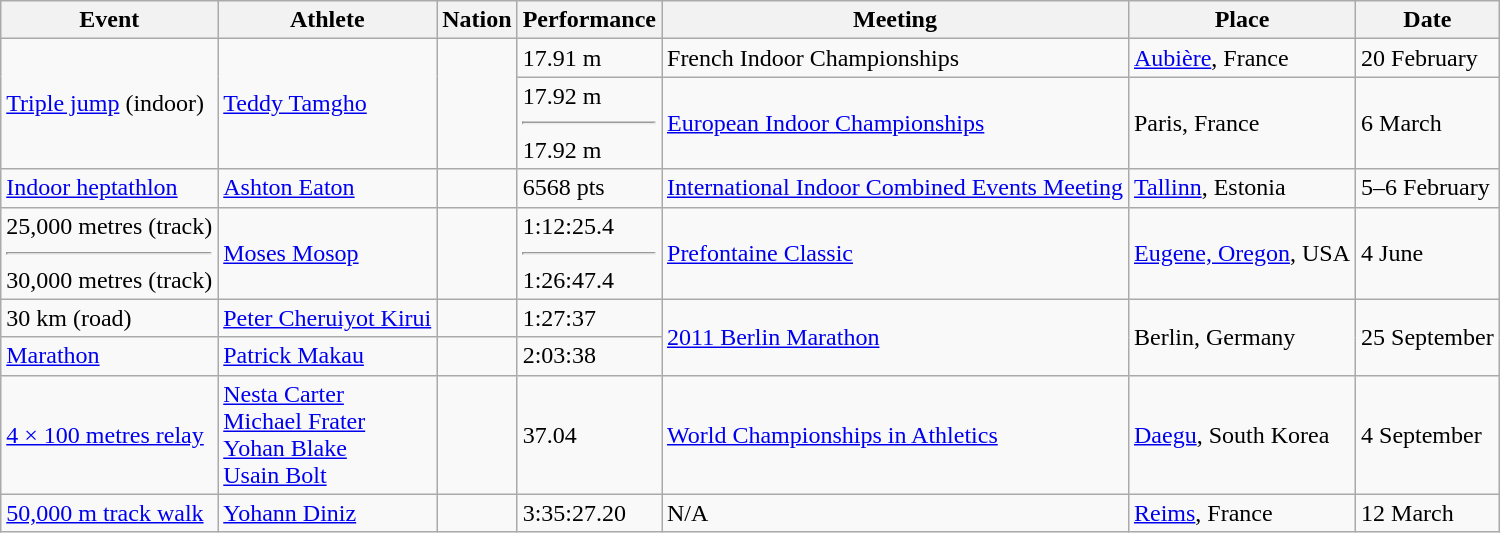<table class="wikitable" border="1">
<tr>
<th>Event</th>
<th>Athlete</th>
<th>Nation</th>
<th>Performance</th>
<th>Meeting</th>
<th>Place</th>
<th>Date</th>
</tr>
<tr>
<td rowspan=2><a href='#'>Triple jump</a> (indoor)</td>
<td rowspan=2><a href='#'>Teddy Tamgho</a></td>
<td rowspan=2></td>
<td>17.91 m</td>
<td>French Indoor Championships</td>
<td> <a href='#'>Aubière</a>, France</td>
<td>20 February</td>
</tr>
<tr>
<td>17.92 m<hr>17.92 m</td>
<td><a href='#'>European Indoor Championships</a></td>
<td> Paris, France</td>
<td>6 March</td>
</tr>
<tr>
<td><a href='#'>Indoor heptathlon</a></td>
<td><a href='#'>Ashton Eaton</a></td>
<td></td>
<td>6568 pts</td>
<td><a href='#'>International Indoor Combined Events Meeting</a></td>
<td> <a href='#'>Tallinn</a>, Estonia</td>
<td>5–6 February</td>
</tr>
<tr>
<td>25,000 metres (track)<hr> 30,000 metres (track)</td>
<td><a href='#'>Moses Mosop</a></td>
<td></td>
<td>1:12:25.4<hr>1:26:47.4</td>
<td><a href='#'>Prefontaine Classic</a></td>
<td> <a href='#'>Eugene, Oregon</a>, USA</td>
<td>4 June</td>
</tr>
<tr>
<td>30 km (road)</td>
<td><a href='#'>Peter Cheruiyot Kirui</a></td>
<td></td>
<td>1:27:37</td>
<td rowspan=2><a href='#'>2011 Berlin Marathon</a></td>
<td rowspan=2> Berlin, Germany</td>
<td rowspan=2>25 September</td>
</tr>
<tr>
<td><a href='#'>Marathon</a></td>
<td><a href='#'>Patrick Makau</a></td>
<td></td>
<td>2:03:38</td>
</tr>
<tr>
<td><a href='#'>4 × 100 metres relay</a></td>
<td><a href='#'>Nesta Carter</a><br><a href='#'>Michael Frater</a><br><a href='#'>Yohan Blake</a><br><a href='#'>Usain Bolt</a></td>
<td></td>
<td>37.04</td>
<td><a href='#'>World Championships in Athletics</a></td>
<td> <a href='#'>Daegu</a>, South Korea</td>
<td>4 September</td>
</tr>
<tr>
<td><a href='#'>50,000 m track walk</a></td>
<td><a href='#'>Yohann Diniz</a></td>
<td></td>
<td>3:35:27.20</td>
<td>N/A</td>
<td> <a href='#'>Reims</a>, France</td>
<td>12 March</td>
</tr>
</table>
